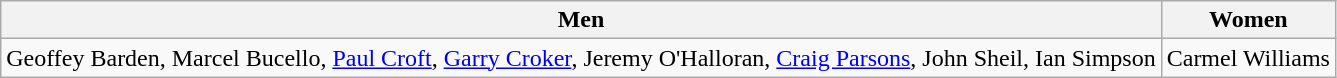<table class="wikitable">
<tr>
<th>Men</th>
<th>Women</th>
</tr>
<tr>
<td>Geoffey Barden, Marcel Bucello, <a href='#'>Paul Croft</a>, <a href='#'>Garry Croker</a>, Jeremy O'Halloran, <a href='#'>Craig Parsons</a>, John Sheil, Ian Simpson</td>
<td>Carmel Williams</td>
</tr>
</table>
